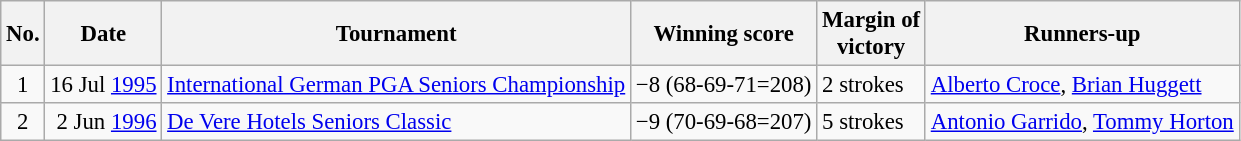<table class="wikitable" style="font-size:95%;">
<tr>
<th>No.</th>
<th>Date</th>
<th>Tournament</th>
<th>Winning score</th>
<th>Margin of<br>victory</th>
<th>Runners-up</th>
</tr>
<tr>
<td align=center>1</td>
<td align=right>16 Jul <a href='#'>1995</a></td>
<td><a href='#'>International German PGA Seniors Championship</a></td>
<td>−8 (68-69-71=208)</td>
<td>2 strokes</td>
<td> <a href='#'>Alberto Croce</a>,  <a href='#'>Brian Huggett</a></td>
</tr>
<tr>
<td align=center>2</td>
<td align=right>2 Jun <a href='#'>1996</a></td>
<td><a href='#'>De Vere Hotels Seniors Classic</a></td>
<td>−9 (70-69-68=207)</td>
<td>5 strokes</td>
<td> <a href='#'>Antonio Garrido</a>,  <a href='#'>Tommy Horton</a></td>
</tr>
</table>
